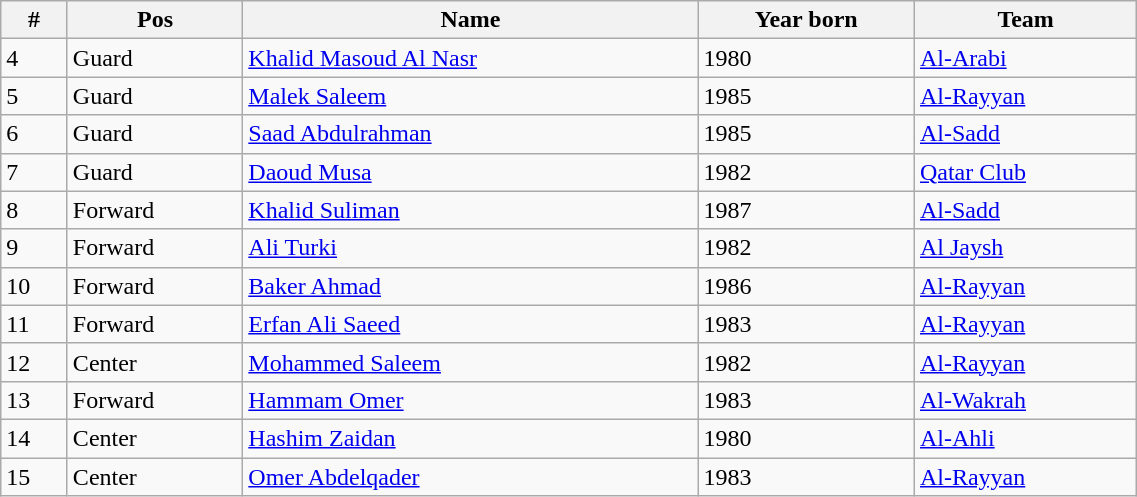<table class="wikitable" width=60%>
<tr>
<th>#</th>
<th>Pos</th>
<th>Name</th>
<th>Year born</th>
<th>Team</th>
</tr>
<tr>
<td>4</td>
<td>Guard</td>
<td><a href='#'>Khalid Masoud Al Nasr</a></td>
<td>1980</td>
<td> <a href='#'>Al-Arabi</a></td>
</tr>
<tr>
<td>5</td>
<td>Guard</td>
<td><a href='#'>Malek Saleem</a></td>
<td>1985</td>
<td> <a href='#'>Al-Rayyan</a></td>
</tr>
<tr>
<td>6</td>
<td>Guard</td>
<td><a href='#'>Saad Abdulrahman</a></td>
<td>1985</td>
<td> <a href='#'>Al-Sadd</a></td>
</tr>
<tr>
<td>7</td>
<td>Guard</td>
<td><a href='#'>Daoud Musa</a></td>
<td>1982</td>
<td> <a href='#'>Qatar Club</a></td>
</tr>
<tr>
<td>8</td>
<td>Forward</td>
<td><a href='#'>Khalid Suliman</a></td>
<td>1987</td>
<td> <a href='#'>Al-Sadd</a></td>
</tr>
<tr>
<td>9</td>
<td>Forward</td>
<td><a href='#'>Ali Turki</a></td>
<td>1982</td>
<td> <a href='#'>Al Jaysh</a></td>
</tr>
<tr>
<td>10</td>
<td>Forward</td>
<td><a href='#'>Baker Ahmad</a></td>
<td>1986</td>
<td> <a href='#'>Al-Rayyan</a></td>
</tr>
<tr>
<td>11</td>
<td>Forward</td>
<td><a href='#'>Erfan Ali Saeed</a></td>
<td>1983</td>
<td> <a href='#'>Al-Rayyan</a></td>
</tr>
<tr>
<td>12</td>
<td>Center</td>
<td><a href='#'>Mohammed Saleem</a></td>
<td>1982</td>
<td> <a href='#'>Al-Rayyan</a></td>
</tr>
<tr>
<td>13</td>
<td>Forward</td>
<td><a href='#'>Hammam Omer</a></td>
<td>1983</td>
<td> <a href='#'>Al-Wakrah</a></td>
</tr>
<tr>
<td>14</td>
<td>Center</td>
<td><a href='#'>Hashim Zaidan</a></td>
<td>1980</td>
<td> <a href='#'>Al-Ahli</a></td>
</tr>
<tr>
<td>15</td>
<td>Center</td>
<td><a href='#'>Omer Abdelqader</a></td>
<td>1983</td>
<td> <a href='#'>Al-Rayyan</a></td>
</tr>
</table>
